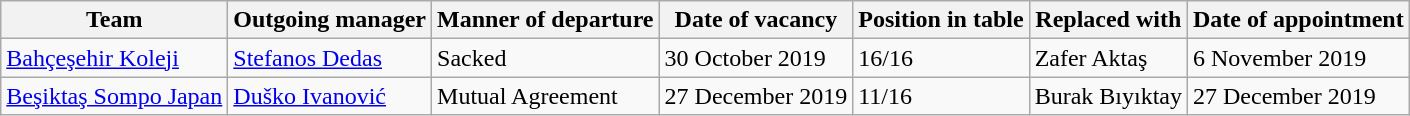<table class="wikitable sortable">
<tr>
<th>Team</th>
<th>Outgoing manager</th>
<th>Manner of departure</th>
<th>Date of vacancy</th>
<th>Position in table</th>
<th>Replaced with</th>
<th>Date of appointment</th>
</tr>
<tr>
<td><a href='#'>Bahçeşehir Koleji</a></td>
<td> <a href='#'>Stefanos Dedas</a></td>
<td>Sacked</td>
<td>30 October 2019 </td>
<td>16/16</td>
<td> Zafer Aktaş</td>
<td>6 November 2019 </td>
</tr>
<tr>
<td><a href='#'>Beşiktaş Sompo Japan</a></td>
<td> <a href='#'>Duško Ivanović</a></td>
<td>Mutual Agreement</td>
<td>27 December 2019 </td>
<td>11/16</td>
<td> Burak Bıyıktay</td>
<td>27 December 2019 </td>
</tr>
</table>
